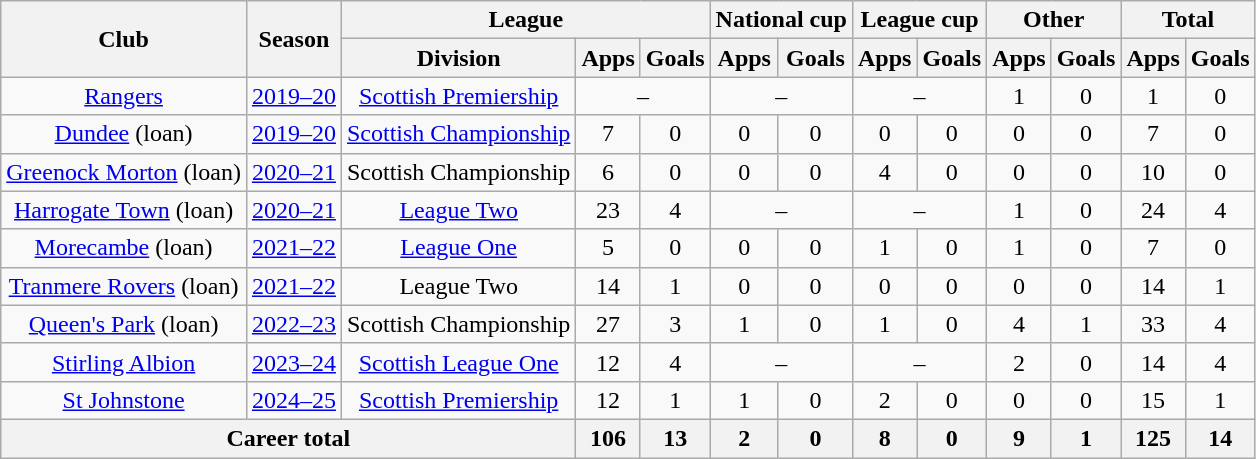<table class="wikitable" style="text-align: center;">
<tr>
<th rowspan=2>Club</th>
<th rowspan=2>Season</th>
<th colspan=3>League</th>
<th colspan=2>National cup</th>
<th colspan=2>League cup</th>
<th colspan=2>Other</th>
<th colspan=2>Total</th>
</tr>
<tr>
<th>Division</th>
<th>Apps</th>
<th>Goals</th>
<th>Apps</th>
<th>Goals</th>
<th>Apps</th>
<th>Goals</th>
<th>Apps</th>
<th>Goals</th>
<th>Apps</th>
<th>Goals</th>
</tr>
<tr>
<td><a href='#'>Rangers</a></td>
<td><a href='#'>2019–20</a></td>
<td><a href='#'>Scottish Premiership</a></td>
<td colspan="2">–</td>
<td colspan="2">–</td>
<td colspan="2">–</td>
<td>1</td>
<td>0</td>
<td>1</td>
<td>0</td>
</tr>
<tr>
<td><a href='#'>Dundee</a> (loan)</td>
<td><a href='#'>2019–20</a></td>
<td><a href='#'>Scottish Championship</a></td>
<td>7</td>
<td>0</td>
<td>0</td>
<td>0</td>
<td>0</td>
<td>0</td>
<td>0</td>
<td>0</td>
<td>7</td>
<td>0</td>
</tr>
<tr>
<td><a href='#'>Greenock Morton</a> (loan)</td>
<td><a href='#'>2020–21</a></td>
<td>Scottish Championship</td>
<td>6</td>
<td>0</td>
<td>0</td>
<td>0</td>
<td>4</td>
<td>0</td>
<td>0</td>
<td>0</td>
<td>10</td>
<td>0</td>
</tr>
<tr>
<td><a href='#'>Harrogate Town</a> (loan)</td>
<td><a href='#'>2020–21</a></td>
<td><a href='#'>League Two</a></td>
<td>23</td>
<td>4</td>
<td colspan="2">–</td>
<td colspan="2">–</td>
<td>1</td>
<td>0</td>
<td>24</td>
<td>4</td>
</tr>
<tr>
<td><a href='#'>Morecambe</a> (loan)</td>
<td><a href='#'>2021–22</a></td>
<td><a href='#'>League One</a></td>
<td>5</td>
<td>0</td>
<td>0</td>
<td>0</td>
<td>1</td>
<td>0</td>
<td>1</td>
<td>0</td>
<td>7</td>
<td>0</td>
</tr>
<tr>
<td><a href='#'>Tranmere Rovers</a> (loan)</td>
<td><a href='#'>2021–22</a></td>
<td>League Two</td>
<td>14</td>
<td>1</td>
<td>0</td>
<td>0</td>
<td>0</td>
<td>0</td>
<td>0</td>
<td>0</td>
<td>14</td>
<td>1</td>
</tr>
<tr>
<td><a href='#'>Queen's Park</a> (loan)</td>
<td><a href='#'>2022–23</a></td>
<td>Scottish Championship</td>
<td>27</td>
<td>3</td>
<td>1</td>
<td>0</td>
<td>1</td>
<td>0</td>
<td>4</td>
<td>1</td>
<td>33</td>
<td>4</td>
</tr>
<tr>
<td><a href='#'>Stirling Albion</a></td>
<td><a href='#'>2023–24</a></td>
<td><a href='#'>Scottish League One</a></td>
<td>12</td>
<td>4</td>
<td colspan="2">–</td>
<td colspan="2">–</td>
<td>2</td>
<td>0</td>
<td>14</td>
<td>4</td>
</tr>
<tr>
<td><a href='#'>St Johnstone</a></td>
<td><a href='#'>2024–25</a></td>
<td><a href='#'>Scottish Premiership</a></td>
<td>12</td>
<td>1</td>
<td>1</td>
<td>0</td>
<td>2</td>
<td>0</td>
<td>0</td>
<td>0</td>
<td>15</td>
<td>1</td>
</tr>
<tr>
<th colspan="3">Career total</th>
<th>106</th>
<th>13</th>
<th>2</th>
<th>0</th>
<th>8</th>
<th>0</th>
<th>9</th>
<th>1</th>
<th>125</th>
<th>14</th>
</tr>
</table>
